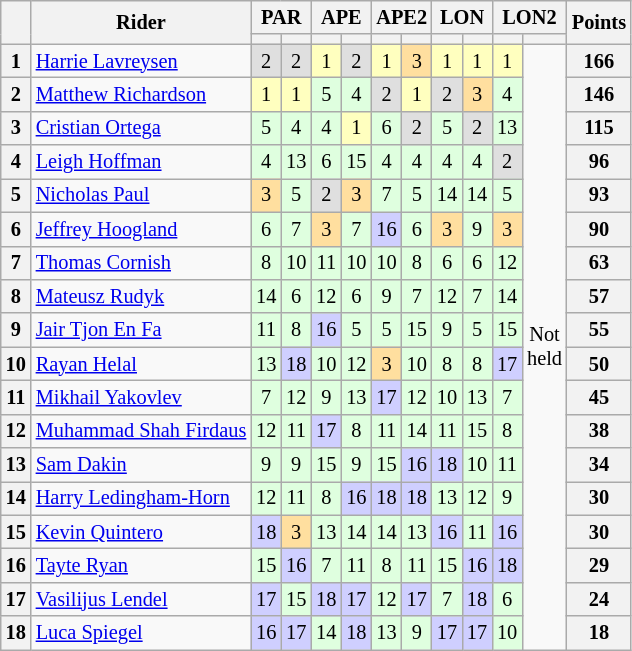<table class="wikitable plainrowheaders" style="font-size:85%; text-align:center">
<tr>
<th rowspan=2 style="vertical-align:middle"></th>
<th rowspan=2 style="vertical-align:middle">Rider</th>
<th colspan=2>PAR<br></th>
<th colspan=2>APE<br></th>
<th colspan=2>APE2<br></th>
<th colspan=2>LON<br></th>
<th colspan=2>LON2<br></th>
<th rowspan=2 style="vertical-align:middle">Points</th>
</tr>
<tr>
<th></th>
<th></th>
<th></th>
<th></th>
<th></th>
<th></th>
<th></th>
<th></th>
<th></th>
<th></th>
</tr>
<tr>
<th>1</th>
<td style="text-align:left"> <a href='#'>Harrie Lavreysen</a> </td>
<td style="background:#DFDFDF;">2</td>
<td style="background:#DFDFDF;">2</td>
<td style="background:#FFFFBF;">1</td>
<td style="background:#DFDFDF;">2</td>
<td style="background:#FFFFBF;">1</td>
<td style="background:#ffdf9f;">3</td>
<td style="background:#FFFFBF;">1</td>
<td style="background:#FFFFBF;">1</td>
<td style="background:#FFFFBF;">1</td>
<td rowspan=18>Not<br>held</td>
<th>166</th>
</tr>
<tr>
<th>2</th>
<td style="text-align:left"> <a href='#'>Matthew Richardson</a></td>
<td style="background:#FFFFBF;">1</td>
<td style="background:#FFFFBF;">1</td>
<td style="background:#dfffdf;">5</td>
<td style="background:#dfffdf;">4</td>
<td style="background:#DFDFDF;">2</td>
<td style="background:#FFFFBF;">1</td>
<td style="background:#DFDFDF;">2</td>
<td style="background:#ffdf9f;">3</td>
<td style="background:#dfffdf;">4</td>
<th>146</th>
</tr>
<tr>
<th>3</th>
<td style="text-align:left"> <a href='#'>Cristian Ortega</a></td>
<td style="background:#dfffdf;">5</td>
<td style="background:#dfffdf;">4</td>
<td style="background:#dfffdf;">4</td>
<td style="background:#FFFFBF;">1</td>
<td style="background:#dfffdf;">6</td>
<td style="background:#DFDFDF;">2</td>
<td style="background:#dfffdf;">5</td>
<td style="background:#DFDFDF;">2</td>
<td style="background:#dfffdf;">13</td>
<th>115</th>
</tr>
<tr>
<th>4</th>
<td style="text-align:left"> <a href='#'>Leigh Hoffman</a></td>
<td style="background:#dfffdf;">4</td>
<td style="background:#dfffdf;">13</td>
<td style="background:#dfffdf;">6</td>
<td style="background:#dfffdf;">15</td>
<td style="background:#dfffdf;">4</td>
<td style="background:#dfffdf;">4</td>
<td style="background:#dfffdf;">4</td>
<td style="background:#dfffdf;">4</td>
<td style="background:#DFDFDF;">2</td>
<th>96</th>
</tr>
<tr>
<th>5</th>
<td style="text-align:left"> <a href='#'>Nicholas Paul</a></td>
<td style="background:#ffdf9f;">3</td>
<td style="background:#dfffdf;">5</td>
<td style="background:#DFDFDF;">2</td>
<td style="background:#ffdf9f;">3</td>
<td style="background:#dfffdf;">7</td>
<td style="background:#dfffdf;">5</td>
<td style="background:#dfffdf;">14</td>
<td style="background:#dfffdf;">14</td>
<td style="background:#dfffdf;">5</td>
<th>93</th>
</tr>
<tr>
<th>6</th>
<td style="text-align:left"> <a href='#'>Jeffrey Hoogland</a></td>
<td style="background:#dfffdf;">6</td>
<td style="background:#dfffdf;">7</td>
<td style="background:#ffdf9f;">3</td>
<td style="background:#dfffdf;">7</td>
<td style="background:#cfcfff;">16</td>
<td style="background:#dfffdf;">6</td>
<td style="background:#ffdf9f;">3</td>
<td style="background:#dfffdf;">9</td>
<td style="background:#ffdf9f;">3</td>
<th>90</th>
</tr>
<tr>
<th>7</th>
<td style="text-align:left"> <a href='#'>Thomas Cornish</a></td>
<td style="background:#dfffdf;">8</td>
<td style="background:#dfffdf;">10</td>
<td style="background:#dfffdf;">11</td>
<td style="background:#dfffdf;">10</td>
<td style="background:#dfffdf;">10</td>
<td style="background:#dfffdf;">8</td>
<td style="background:#dfffdf;">6</td>
<td style="background:#dfffdf;">6</td>
<td style="background:#dfffdf;">12</td>
<th>63</th>
</tr>
<tr>
<th>8</th>
<td style="text-align:left"> <a href='#'>Mateusz Rudyk</a></td>
<td style="background:#dfffdf;">14</td>
<td style="background:#dfffdf;">6</td>
<td style="background:#dfffdf;">12</td>
<td style="background:#dfffdf;">6</td>
<td style="background:#dfffdf;">9</td>
<td style="background:#dfffdf;">7</td>
<td style="background:#dfffdf;">12</td>
<td style="background:#dfffdf;">7</td>
<td style="background:#dfffdf;">14</td>
<th>57</th>
</tr>
<tr>
<th>9</th>
<td style="text-align:left"> <a href='#'>Jair Tjon En Fa</a></td>
<td style="background:#dfffdf;">11</td>
<td style="background:#dfffdf;">8</td>
<td style="background:#cfcfff;">16</td>
<td style="background:#dfffdf;">5</td>
<td style="background:#dfffdf;">5</td>
<td style="background:#dfffdf;">15</td>
<td style="background:#dfffdf;">9</td>
<td style="background:#dfffdf;">5</td>
<td style="background:#dfffdf;">15</td>
<th>55</th>
</tr>
<tr>
<th>10</th>
<td style="text-align:left"> <a href='#'>Rayan Helal</a></td>
<td style="background:#dfffdf;">13</td>
<td style="background:#cfcfff;">18</td>
<td style="background:#dfffdf;">10</td>
<td style="background:#dfffdf;">12</td>
<td style="background:#ffdf9f;">3</td>
<td style="background:#dfffdf;">10</td>
<td style="background:#dfffdf;">8</td>
<td style="background:#dfffdf;">8</td>
<td style="background:#cfcfff;">17</td>
<th>50</th>
</tr>
<tr>
<th>11</th>
<td style="text-align:left"> <a href='#'>Mikhail Yakovlev</a></td>
<td style="background:#dfffdf;">7</td>
<td style="background:#dfffdf;">12</td>
<td style="background:#dfffdf;">9</td>
<td style="background:#dfffdf;">13</td>
<td style="background:#cfcfff;">17</td>
<td style="background:#dfffdf;">12</td>
<td style="background:#dfffdf;">10</td>
<td style="background:#dfffdf;">13</td>
<td style="background:#dfffdf;">7</td>
<th>45</th>
</tr>
<tr>
<th>12</th>
<td style="text-align:left"> <a href='#'>Muhammad Shah Firdaus</a></td>
<td style="background:#dfffdf;">12</td>
<td style="background:#dfffdf;">11</td>
<td style="background:#cfcfff;">17</td>
<td style="background:#dfffdf;">8</td>
<td style="background:#dfffdf;">11</td>
<td style="background:#dfffdf;">14</td>
<td style="background:#dfffdf;">11</td>
<td style="background:#dfffdf;">15</td>
<td style="background:#dfffdf;">8</td>
<th>38</th>
</tr>
<tr>
<th>13</th>
<td style="text-align:left"> <a href='#'>Sam Dakin</a></td>
<td style="background:#dfffdf;">9</td>
<td style="background:#dfffdf;">9</td>
<td style="background:#dfffdf;">15</td>
<td style="background:#dfffdf;">9</td>
<td style="background:#dfffdf;">15</td>
<td style="background:#cfcfff;">16</td>
<td style="background:#cfcfff;">18</td>
<td style="background:#dfffdf;">10</td>
<td style="background:#dfffdf;">11</td>
<th>34</th>
</tr>
<tr>
<th>14</th>
<td style="text-align:left"> <a href='#'>Harry Ledingham-Horn</a></td>
<td style="background:#dfffdf;">12</td>
<td style="background:#dfffdf;">11</td>
<td style="background:#dfffdf;">8</td>
<td style="background:#cfcfff;">16</td>
<td style="background:#cfcfff;">18</td>
<td style="background:#cfcfff;">18</td>
<td style="background:#dfffdf;">13</td>
<td style="background:#dfffdf;">12</td>
<td style="background:#dfffdf;">9</td>
<th>30</th>
</tr>
<tr>
<th>15</th>
<td style="text-align:left"> <a href='#'>Kevin Quintero</a></td>
<td style="background:#cfcfff;">18</td>
<td style="background:#ffdf9f;">3</td>
<td style="background:#dfffdf;">13</td>
<td style="background:#dfffdf;">14</td>
<td style="background:#dfffdf;">14</td>
<td style="background:#dfffdf;">13</td>
<td style="background:#cfcfff;">16</td>
<td style="background:#dfffdf;">11</td>
<td style="background:#cfcfff;">16</td>
<th>30</th>
</tr>
<tr>
<th>16</th>
<td style="text-align:left"> <a href='#'>Tayte Ryan</a></td>
<td style="background:#dfffdf;">15</td>
<td style="background:#cfcfff;">16</td>
<td style="background:#dfffdf;">7</td>
<td style="background:#dfffdf;">11</td>
<td style="background:#dfffdf;">8</td>
<td style="background:#dfffdf;">11</td>
<td style="background:#dfffdf;">15</td>
<td style="background:#cfcfff;">16</td>
<td style="background:#cfcfff;">18</td>
<th>29</th>
</tr>
<tr>
<th>17</th>
<td style="text-align:left"> <a href='#'>Vasilijus Lendel</a></td>
<td style="background:#cfcfff;">17</td>
<td style="background:#dfffdf;">15</td>
<td style="background:#cfcfff;">18</td>
<td style="background:#cfcfff;">17</td>
<td style="background:#dfffdf;">12</td>
<td style="background:#cfcfff;">17</td>
<td style="background:#dfffdf;">7</td>
<td style="background:#cfcfff;">18</td>
<td style="background:#dfffdf;">6</td>
<th>24</th>
</tr>
<tr>
<th>18</th>
<td style="text-align:left"> <a href='#'>Luca Spiegel</a></td>
<td style="background:#cfcfff;">16</td>
<td style="background:#cfcfff;">17</td>
<td style="background:#dfffdf;">14</td>
<td style="background:#cfcfff;">18</td>
<td style="background:#dfffdf;">13</td>
<td style="background:#dfffdf;">9</td>
<td style="background:#cfcfff;">17</td>
<td style="background:#cfcfff;">17</td>
<td style="background:#dfffdf;">10</td>
<th>18</th>
</tr>
</table>
